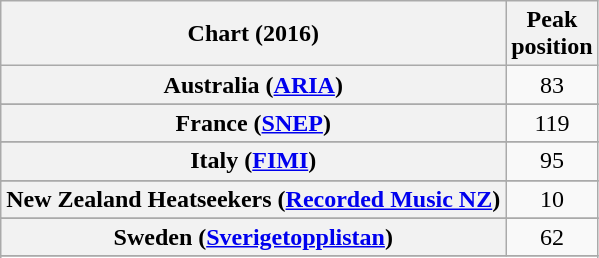<table class="wikitable plainrowheaders sortable" style="text-align:center;">
<tr>
<th scope="col">Chart (2016)</th>
<th scope="col">Peak<br>position</th>
</tr>
<tr>
<th scope="row">Australia (<a href='#'>ARIA</a>)</th>
<td>83</td>
</tr>
<tr>
</tr>
<tr>
</tr>
<tr>
</tr>
<tr>
</tr>
<tr>
</tr>
<tr>
<th scope="row">France (<a href='#'>SNEP</a>)</th>
<td>119</td>
</tr>
<tr>
</tr>
<tr>
<th scope="row">Italy (<a href='#'>FIMI</a>)</th>
<td>95</td>
</tr>
<tr>
</tr>
<tr>
<th scope="row">New Zealand Heatseekers (<a href='#'>Recorded Music NZ</a>)</th>
<td>10</td>
</tr>
<tr>
</tr>
<tr>
</tr>
<tr>
</tr>
<tr>
<th scope="row">Sweden (<a href='#'>Sverigetopplistan</a>)</th>
<td>62</td>
</tr>
<tr>
</tr>
<tr>
</tr>
<tr>
</tr>
<tr>
</tr>
<tr>
</tr>
<tr>
</tr>
</table>
